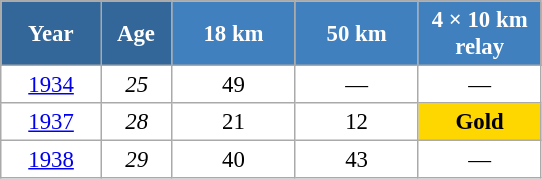<table class="wikitable" style="font-size:95%; text-align:center; border:grey solid 1px; border-collapse:collapse; background:#ffffff;">
<tr>
<th style="background-color:#369; color:white; width:60px;"> Year </th>
<th style="background-color:#369; color:white; width:40px;"> Age </th>
<th style="background-color:#4180be; color:white; width:75px;"> 18 km </th>
<th style="background-color:#4180be; color:white; width:75px;"> 50 km </th>
<th style="background-color:#4180be; color:white; width:75px;"> 4 × 10 km <br> relay </th>
</tr>
<tr>
<td><a href='#'>1934</a></td>
<td><em>25</em></td>
<td>49</td>
<td>—</td>
<td>—</td>
</tr>
<tr>
<td><a href='#'>1937</a></td>
<td><em>28</em></td>
<td>21</td>
<td>12</td>
<td style="background:gold;"><strong>Gold</strong></td>
</tr>
<tr>
<td><a href='#'>1938</a></td>
<td><em>29</em></td>
<td>40</td>
<td>43</td>
<td>—</td>
</tr>
</table>
